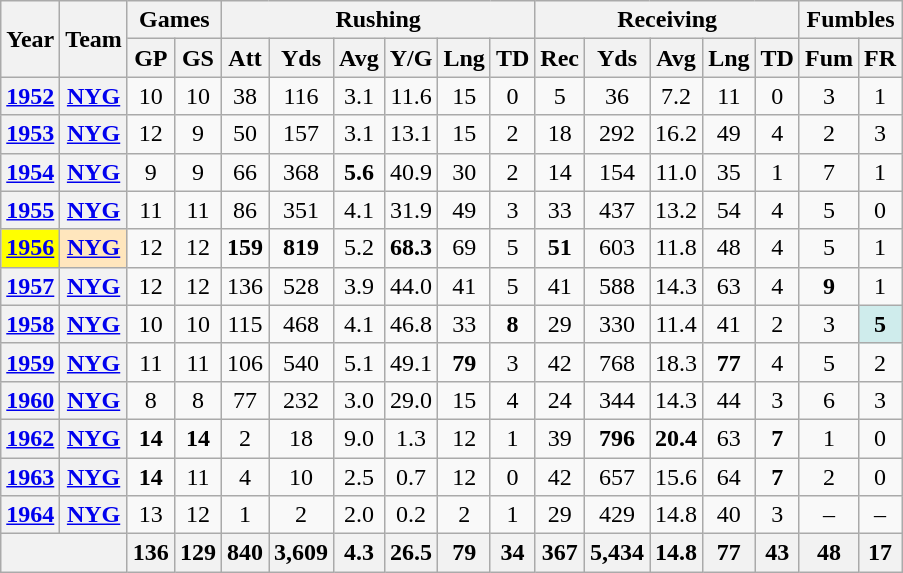<table class= "wikitable" style="text-align:center;">
<tr>
<th rowspan="2">Year</th>
<th rowspan="2">Team</th>
<th colspan="2">Games</th>
<th colspan="6">Rushing</th>
<th colspan="5">Receiving</th>
<th colspan="2">Fumbles</th>
</tr>
<tr>
<th>GP</th>
<th>GS</th>
<th>Att</th>
<th>Yds</th>
<th>Avg</th>
<th>Y/G</th>
<th>Lng</th>
<th>TD</th>
<th>Rec</th>
<th>Yds</th>
<th>Avg</th>
<th>Lng</th>
<th>TD</th>
<th>Fum</th>
<th>FR</th>
</tr>
<tr>
<th><a href='#'>1952</a></th>
<th><a href='#'>NYG</a></th>
<td>10</td>
<td>10</td>
<td>38</td>
<td>116</td>
<td>3.1</td>
<td>11.6</td>
<td>15</td>
<td>0</td>
<td>5</td>
<td>36</td>
<td>7.2</td>
<td>11</td>
<td>0</td>
<td>3</td>
<td>1</td>
</tr>
<tr>
<th><a href='#'>1953</a></th>
<th><a href='#'>NYG</a></th>
<td>12</td>
<td>9</td>
<td>50</td>
<td>157</td>
<td>3.1</td>
<td>13.1</td>
<td>15</td>
<td>2</td>
<td>18</td>
<td>292</td>
<td>16.2</td>
<td>49</td>
<td>4</td>
<td>2</td>
<td>3</td>
</tr>
<tr>
<th><a href='#'>1954</a></th>
<th><a href='#'>NYG</a></th>
<td>9</td>
<td>9</td>
<td>66</td>
<td>368</td>
<td><strong>5.6</strong></td>
<td>40.9</td>
<td>30</td>
<td>2</td>
<td>14</td>
<td>154</td>
<td>11.0</td>
<td>35</td>
<td>1</td>
<td>7</td>
<td>1</td>
</tr>
<tr>
<th><a href='#'>1955</a></th>
<th><a href='#'>NYG</a></th>
<td>11</td>
<td>11</td>
<td>86</td>
<td>351</td>
<td>4.1</td>
<td>31.9</td>
<td>49</td>
<td>3</td>
<td>33</td>
<td>437</td>
<td>13.2</td>
<td>54</td>
<td>4</td>
<td>5</td>
<td>0</td>
</tr>
<tr>
<th style="background:#ffff00;"><a href='#'>1956</a></th>
<th style="background:#ffe6bd;"><a href='#'>NYG</a></th>
<td>12</td>
<td>12</td>
<td><strong>159</strong></td>
<td><strong>819</strong></td>
<td>5.2</td>
<td><strong>68.3</strong></td>
<td>69</td>
<td>5</td>
<td><strong>51</strong></td>
<td>603</td>
<td>11.8</td>
<td>48</td>
<td>4</td>
<td>5</td>
<td>1</td>
</tr>
<tr>
<th><a href='#'>1957</a></th>
<th><a href='#'>NYG</a></th>
<td>12</td>
<td>12</td>
<td>136</td>
<td>528</td>
<td>3.9</td>
<td>44.0</td>
<td>41</td>
<td>5</td>
<td>41</td>
<td>588</td>
<td>14.3</td>
<td>63</td>
<td>4</td>
<td><strong>9</strong></td>
<td>1</td>
</tr>
<tr>
<th><a href='#'>1958</a></th>
<th><a href='#'>NYG</a></th>
<td>10</td>
<td>10</td>
<td>115</td>
<td>468</td>
<td>4.1</td>
<td>46.8</td>
<td>33</td>
<td><strong>8</strong></td>
<td>29</td>
<td>330</td>
<td>11.4</td>
<td>41</td>
<td>2</td>
<td>3</td>
<td style="background:#cfecec;"><strong>5</strong></td>
</tr>
<tr>
<th><a href='#'>1959</a></th>
<th><a href='#'>NYG</a></th>
<td>11</td>
<td>11</td>
<td>106</td>
<td>540</td>
<td>5.1</td>
<td>49.1</td>
<td><strong>79</strong></td>
<td>3</td>
<td>42</td>
<td>768</td>
<td>18.3</td>
<td><strong>77</strong></td>
<td>4</td>
<td>5</td>
<td>2</td>
</tr>
<tr>
<th><a href='#'>1960</a></th>
<th><a href='#'>NYG</a></th>
<td>8</td>
<td>8</td>
<td>77</td>
<td>232</td>
<td>3.0</td>
<td>29.0</td>
<td>15</td>
<td>4</td>
<td>24</td>
<td>344</td>
<td>14.3</td>
<td>44</td>
<td>3</td>
<td>6</td>
<td>3</td>
</tr>
<tr>
<th><a href='#'>1962</a></th>
<th><a href='#'>NYG</a></th>
<td><strong>14</strong></td>
<td><strong>14</strong></td>
<td>2</td>
<td>18</td>
<td>9.0</td>
<td>1.3</td>
<td>12</td>
<td>1</td>
<td>39</td>
<td><strong>796</strong></td>
<td><strong>20.4</strong></td>
<td>63</td>
<td><strong>7</strong></td>
<td>1</td>
<td>0</td>
</tr>
<tr>
<th><a href='#'>1963</a></th>
<th><a href='#'>NYG</a></th>
<td><strong>14</strong></td>
<td>11</td>
<td>4</td>
<td>10</td>
<td>2.5</td>
<td>0.7</td>
<td>12</td>
<td>0</td>
<td>42</td>
<td>657</td>
<td>15.6</td>
<td>64</td>
<td><strong>7</strong></td>
<td>2</td>
<td>0</td>
</tr>
<tr>
<th><a href='#'>1964</a></th>
<th><a href='#'>NYG</a></th>
<td>13</td>
<td>12</td>
<td>1</td>
<td>2</td>
<td>2.0</td>
<td>0.2</td>
<td>2</td>
<td>1</td>
<td>29</td>
<td>429</td>
<td>14.8</td>
<td>40</td>
<td>3</td>
<td>–</td>
<td>–</td>
</tr>
<tr>
<th colspan="2"></th>
<th>136</th>
<th>129</th>
<th>840</th>
<th>3,609</th>
<th>4.3</th>
<th>26.5</th>
<th>79</th>
<th>34</th>
<th>367</th>
<th>5,434</th>
<th>14.8</th>
<th>77</th>
<th>43</th>
<th>48</th>
<th>17</th>
</tr>
</table>
